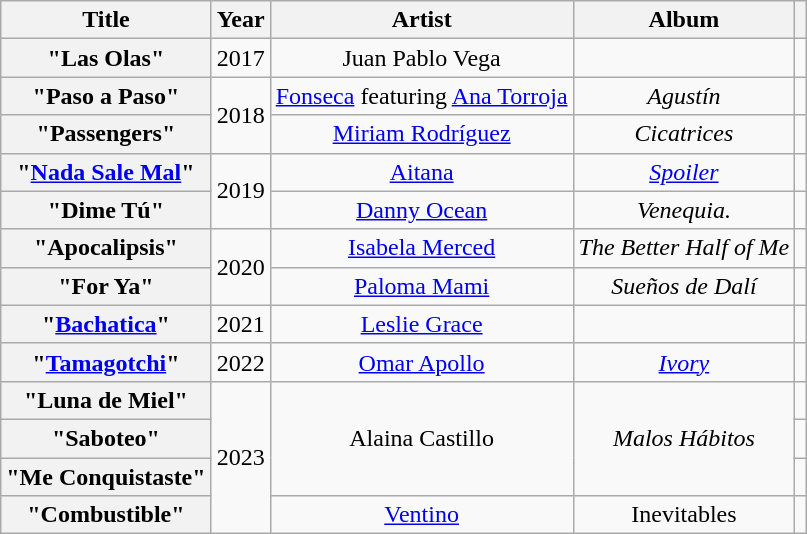<table class="wikitable plainrowheaders" style="text-align:center;">
<tr>
<th scope="col">Title</th>
<th scope="col">Year</th>
<th scope="col">Artist</th>
<th scope="col">Album</th>
<th scope="col" class="unsortable"></th>
</tr>
<tr>
<th scope="row">"Las Olas"</th>
<td>2017</td>
<td>Juan Pablo Vega</td>
<td></td>
<td></td>
</tr>
<tr>
<th scope="row">"Paso a Paso"</th>
<td rowspan="2">2018</td>
<td><a href='#'> Fonseca</a> featuring <a href='#'>Ana Torroja</a></td>
<td><em>Agustín </em></td>
<td></td>
</tr>
<tr>
<th scope="row">"Passengers"</th>
<td><a href='#'>Miriam Rodríguez</a></td>
<td><em>Cicatrices</em></td>
<td></td>
</tr>
<tr>
<th scope="row">"<a href='#'>Nada Sale Mal</a>"</th>
<td rowspan="2">2019</td>
<td><a href='#'> Aitana</a></td>
<td><a href='#'> <em>Spoiler</em></a></td>
<td></td>
</tr>
<tr>
<th scope="row">"Dime Tú"</th>
<td><a href='#'> Danny Ocean</a></td>
<td><em>Venequia.</em></td>
<td></td>
</tr>
<tr>
<th scope="row">"Apocalipsis"</th>
<td rowspan="2">2020</td>
<td><a href='#'>Isabela Merced</a></td>
<td><em>The Better Half of Me</em></td>
<td></td>
</tr>
<tr>
<th scope="row">"For Ya"</th>
<td><a href='#'>Paloma Mami</a></td>
<td><em>Sueños de Dalí</em></td>
<td></td>
</tr>
<tr>
<th scope="row">"<a href='#'>Bachatica</a>"</th>
<td>2021</td>
<td><a href='#'>Leslie Grace</a></td>
<td></td>
<td></td>
</tr>
<tr>
<th scope="row">"<a href='#'>Tamagotchi</a>"</th>
<td>2022</td>
<td><a href='#'>Omar Apollo</a></td>
<td><em><a href='#'> Ivory</a></em></td>
<td></td>
</tr>
<tr>
<th scope="row">"Luna de Miel"</th>
<td rowspan="4">2023</td>
<td rowspan="3">Alaina Castillo</td>
<td rowspan="3"><em>Malos Hábitos</em></td>
<td></td>
</tr>
<tr>
<th scope="row">"Saboteo"</th>
<td></td>
</tr>
<tr>
<th scope="row">"Me Conquistaste"</th>
<td></td>
</tr>
<tr>
<th scope="row">"Combustible"</th>
<td><a href='#'>Ventino</a></td>
<td>Inevitables</td>
<td></td>
</tr>
</table>
